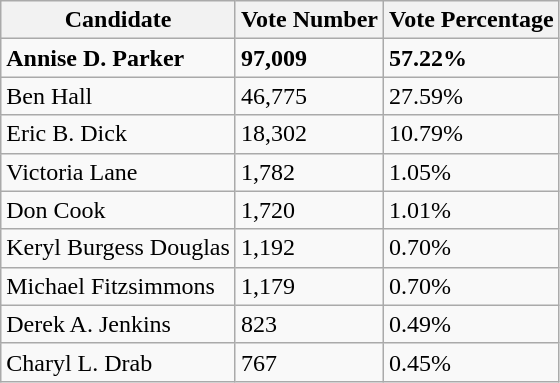<table class="wikitable">
<tr>
<th>Candidate</th>
<th>Vote Number</th>
<th>Vote Percentage</th>
</tr>
<tr>
<td><strong>Annise D. Parker</strong></td>
<td><strong>97,009</strong></td>
<td><strong>57.22%</strong></td>
</tr>
<tr>
<td>Ben Hall</td>
<td>46,775</td>
<td>27.59%</td>
</tr>
<tr>
<td>Eric B. Dick</td>
<td>18,302</td>
<td>10.79%</td>
</tr>
<tr>
<td>Victoria Lane</td>
<td>1,782</td>
<td>1.05%</td>
</tr>
<tr>
<td>Don Cook</td>
<td>1,720</td>
<td>1.01%</td>
</tr>
<tr>
<td>Keryl Burgess Douglas</td>
<td>1,192</td>
<td>0.70%</td>
</tr>
<tr>
<td>Michael Fitzsimmons</td>
<td>1,179</td>
<td>0.70%</td>
</tr>
<tr>
<td>Derek A. Jenkins</td>
<td>823</td>
<td>0.49%</td>
</tr>
<tr>
<td>Charyl L. Drab</td>
<td>767</td>
<td>0.45%</td>
</tr>
</table>
